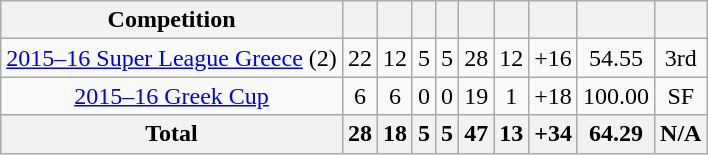<table class="wikitable" style="text-align:center">
<tr>
<th>Competition</th>
<th></th>
<th></th>
<th></th>
<th></th>
<th></th>
<th></th>
<th></th>
<th></th>
<th></th>
</tr>
<tr>
<td><a href='#'>2015–16 Super League Greece</a> (2)</td>
<td>22</td>
<td>12</td>
<td>5</td>
<td>5</td>
<td>28</td>
<td>12</td>
<td>+16</td>
<td>54.55</td>
<td>3rd</td>
</tr>
<tr>
<td><a href='#'>2015–16 Greek Cup</a></td>
<td>6</td>
<td>6</td>
<td>0</td>
<td>0</td>
<td>19</td>
<td>1</td>
<td>+18</td>
<td>100.00</td>
<td>SF</td>
</tr>
<tr>
<th>Total</th>
<th>28</th>
<th>18</th>
<th>5</th>
<th>5</th>
<th>47</th>
<th>13</th>
<th>+34</th>
<th>64.29</th>
<th>N/A</th>
</tr>
</table>
